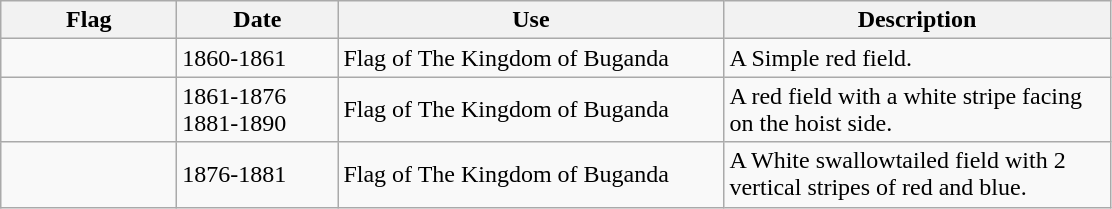<table class="wikitable">
<tr>
<th style="width:110px;">Flag</th>
<th style="width:100px;">Date</th>
<th style="width:250px;">Use</th>
<th style="width:250px;">Description</th>
</tr>
<tr>
<td></td>
<td>1860-1861</td>
<td>Flag of The Kingdom of Buganda</td>
<td>A Simple red field.</td>
</tr>
<tr>
<td></td>
<td>1861-1876<br>1881-1890</td>
<td>Flag of The Kingdom of Buganda</td>
<td>A red field with a white stripe facing on the hoist side.</td>
</tr>
<tr>
<td></td>
<td>1876-1881</td>
<td>Flag of The Kingdom of Buganda</td>
<td>A White swallowtailed field with 2 vertical stripes of red and blue.</td>
</tr>
</table>
